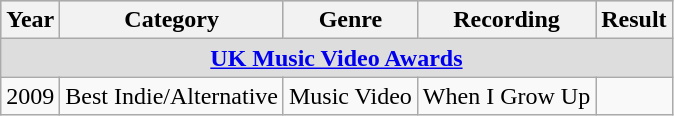<table class=wikitable>
<tr style="background:#ccc;">
<th>Year</th>
<th>Category</th>
<th>Genre</th>
<th>Recording</th>
<th>Result</th>
</tr>
<tr style="background:#ddd;">
<td colspan="5" style="text-align:center;"><strong><a href='#'>UK Music Video Awards</a></strong></td>
</tr>
<tr align=center>
<td style="text-align:left;" rowspan="1">2009</td>
<td>Best Indie/Alternative</td>
<td>Music Video</td>
<td>When I Grow Up</td>
<td></td>
</tr>
</table>
